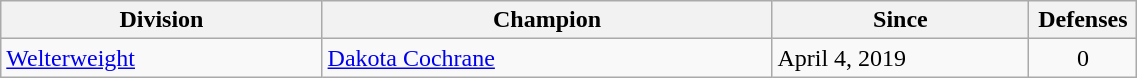<table class="wikitable" width="60%">
<tr>
<th width="25%">Division</th>
<th width="35%">Champion</th>
<th width="20%">Since</th>
<th width="5%">Defenses</th>
</tr>
<tr>
<td><a href='#'>Welterweight</a></td>
<td> <a href='#'>Dakota Cochrane</a></td>
<td>April 4, 2019</td>
<td style="text-align:center;">0</td>
</tr>
</table>
